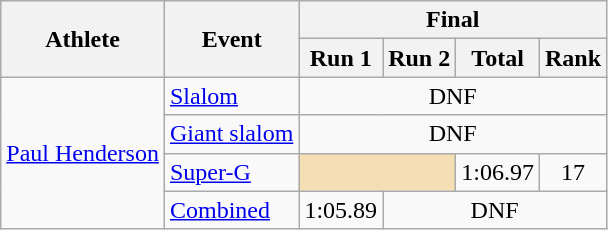<table class="wikitable">
<tr>
<th rowspan="2">Athlete</th>
<th rowspan="2">Event</th>
<th colspan="4">Final</th>
</tr>
<tr>
<th>Run 1</th>
<th>Run 2</th>
<th>Total</th>
<th>Rank</th>
</tr>
<tr>
<td rowspan=4><a href='#'>Paul Henderson</a></td>
<td><a href='#'>Slalom</a></td>
<td align="center" colspan=4>DNF</td>
</tr>
<tr>
<td><a href='#'>Giant slalom</a></td>
<td align="center" colspan=4>DNF</td>
</tr>
<tr>
<td><a href='#'>Super-G</a></td>
<td colspan=2 bgcolor="wheat"></td>
<td align="center">1:06.97</td>
<td align="center">17</td>
</tr>
<tr>
<td><a href='#'>Combined</a></td>
<td align="center">1:05.89</td>
<td align="center" colspan=3>DNF</td>
</tr>
</table>
